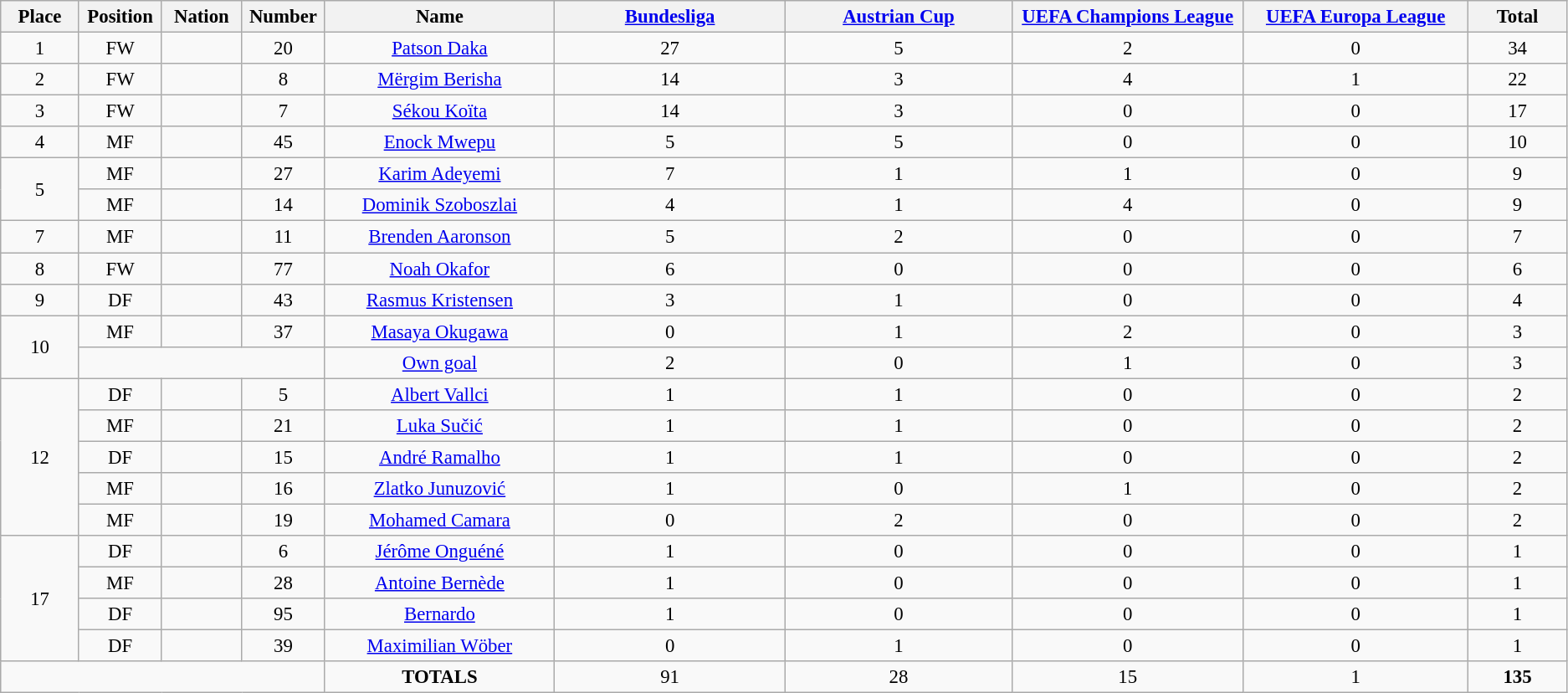<table class="wikitable" style="font-size: 95%; text-align: center;">
<tr>
<th width=60>Place</th>
<th width=60>Position</th>
<th width=60>Nation</th>
<th width=60>Number</th>
<th width=200>Name</th>
<th width=200><a href='#'>Bundesliga</a></th>
<th width=200><a href='#'>Austrian Cup</a></th>
<th width=200><a href='#'>UEFA Champions League</a></th>
<th width=200><a href='#'>UEFA Europa League</a></th>
<th width=80>Total</th>
</tr>
<tr>
<td>1</td>
<td>FW</td>
<td></td>
<td>20</td>
<td><a href='#'>Patson Daka</a></td>
<td>27</td>
<td>5</td>
<td>2</td>
<td>0</td>
<td>34</td>
</tr>
<tr>
<td>2</td>
<td>FW</td>
<td></td>
<td>8</td>
<td><a href='#'>Mërgim Berisha</a></td>
<td>14</td>
<td>3</td>
<td>4</td>
<td>1</td>
<td>22</td>
</tr>
<tr>
<td>3</td>
<td>FW</td>
<td></td>
<td>7</td>
<td><a href='#'>Sékou Koïta</a></td>
<td>14</td>
<td>3</td>
<td>0</td>
<td>0</td>
<td>17</td>
</tr>
<tr>
<td>4</td>
<td>MF</td>
<td></td>
<td>45</td>
<td><a href='#'>Enock Mwepu</a></td>
<td>5</td>
<td>5</td>
<td>0</td>
<td>0</td>
<td>10</td>
</tr>
<tr>
<td rowspan="2">5</td>
<td>MF</td>
<td></td>
<td>27</td>
<td><a href='#'>Karim Adeyemi</a></td>
<td>7</td>
<td>1</td>
<td>1</td>
<td>0</td>
<td>9</td>
</tr>
<tr>
<td>MF</td>
<td></td>
<td>14</td>
<td><a href='#'>Dominik Szoboszlai</a></td>
<td>4</td>
<td>1</td>
<td>4</td>
<td>0</td>
<td>9</td>
</tr>
<tr>
<td>7</td>
<td>MF</td>
<td></td>
<td>11</td>
<td><a href='#'>Brenden Aaronson</a></td>
<td>5</td>
<td>2</td>
<td>0</td>
<td>0</td>
<td>7</td>
</tr>
<tr>
<td>8</td>
<td>FW</td>
<td></td>
<td>77</td>
<td><a href='#'>Noah Okafor</a></td>
<td>6</td>
<td>0</td>
<td>0</td>
<td>0</td>
<td>6</td>
</tr>
<tr>
<td>9</td>
<td>DF</td>
<td></td>
<td>43</td>
<td><a href='#'>Rasmus Kristensen</a></td>
<td>3</td>
<td>1</td>
<td>0</td>
<td>0</td>
<td>4</td>
</tr>
<tr>
<td rowspan="2">10</td>
<td>MF</td>
<td></td>
<td>37</td>
<td><a href='#'>Masaya Okugawa</a></td>
<td>0</td>
<td>1</td>
<td>2</td>
<td>0</td>
<td>3</td>
</tr>
<tr>
<td colspan="3"></td>
<td><a href='#'>Own goal</a></td>
<td>2</td>
<td>0</td>
<td>1</td>
<td>0</td>
<td>3</td>
</tr>
<tr>
<td rowspan="5">12</td>
<td>DF</td>
<td></td>
<td>5</td>
<td><a href='#'>Albert Vallci</a></td>
<td>1</td>
<td>1</td>
<td>0</td>
<td>0</td>
<td>2</td>
</tr>
<tr>
<td>MF</td>
<td></td>
<td>21</td>
<td><a href='#'>Luka Sučić</a></td>
<td>1</td>
<td>1</td>
<td>0</td>
<td>0</td>
<td>2</td>
</tr>
<tr>
<td>DF</td>
<td></td>
<td>15</td>
<td><a href='#'>André Ramalho</a></td>
<td>1</td>
<td>1</td>
<td>0</td>
<td>0</td>
<td>2</td>
</tr>
<tr>
<td>MF</td>
<td></td>
<td>16</td>
<td><a href='#'>Zlatko Junuzović</a></td>
<td>1</td>
<td>0</td>
<td>1</td>
<td>0</td>
<td>2</td>
</tr>
<tr>
<td>MF</td>
<td></td>
<td>19</td>
<td><a href='#'>Mohamed Camara</a></td>
<td>0</td>
<td>2</td>
<td>0</td>
<td>0</td>
<td>2</td>
</tr>
<tr>
<td rowspan="4">17</td>
<td>DF</td>
<td></td>
<td>6</td>
<td><a href='#'>Jérôme Onguéné</a></td>
<td>1</td>
<td>0</td>
<td>0</td>
<td>0</td>
<td>1</td>
</tr>
<tr>
<td>MF</td>
<td></td>
<td>28</td>
<td><a href='#'>Antoine Bernède</a></td>
<td>1</td>
<td>0</td>
<td>0</td>
<td>0</td>
<td>1</td>
</tr>
<tr>
<td>DF</td>
<td></td>
<td>95</td>
<td><a href='#'>Bernardo</a></td>
<td>1</td>
<td>0</td>
<td>0</td>
<td>0</td>
<td>1</td>
</tr>
<tr>
<td>DF</td>
<td></td>
<td>39</td>
<td><a href='#'>Maximilian Wöber</a></td>
<td>0</td>
<td>1</td>
<td>0</td>
<td>0</td>
<td>1</td>
</tr>
<tr>
<td colspan="4"></td>
<td><strong>TOTALS</strong></td>
<td>91</td>
<td>28</td>
<td>15</td>
<td>1</td>
<td><strong>135</strong></td>
</tr>
</table>
